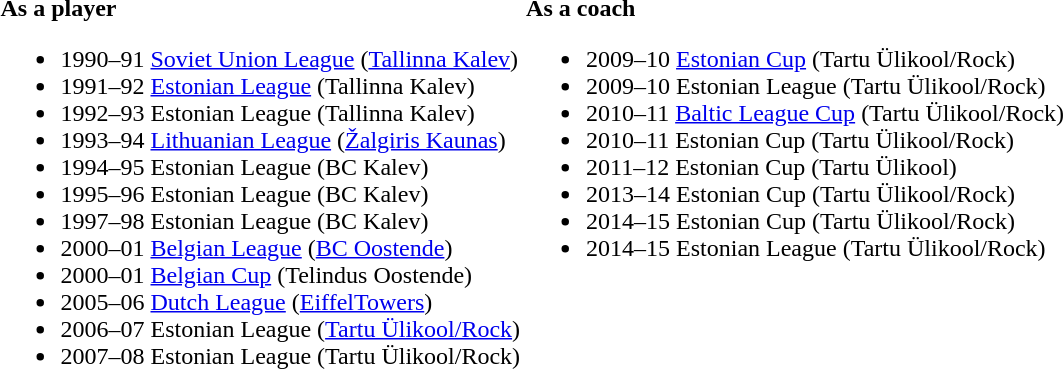<table>
<tr style="vertical-align: top;">
<td><br><strong>As a player</strong><ul><li>1990–91 <a href='#'>Soviet Union League</a> (<a href='#'>Tallinna Kalev</a>)</li><li>1991–92 <a href='#'>Estonian League</a> (Tallinna Kalev)</li><li>1992–93 Estonian League (Tallinna Kalev)</li><li>1993–94 <a href='#'>Lithuanian League</a> (<a href='#'>Žalgiris Kaunas</a>)</li><li>1994–95 Estonian League (BC Kalev)</li><li>1995–96 Estonian League (BC Kalev)</li><li>1997–98 Estonian League (BC Kalev)</li><li>2000–01 <a href='#'>Belgian League</a> (<a href='#'>BC Oostende</a>)</li><li>2000–01 <a href='#'>Belgian Cup</a> (Telindus Oostende)</li><li>2005–06 <a href='#'>Dutch League</a> (<a href='#'>EiffelTowers</a>)</li><li>2006–07 Estonian League (<a href='#'>Tartu Ülikool/Rock</a>)</li><li>2007–08 Estonian League (Tartu Ülikool/Rock)</li></ul></td>
<td><br><strong>As a coach</strong><ul><li>2009–10 <a href='#'>Estonian Cup</a> (Tartu Ülikool/Rock)</li><li>2009–10 Estonian League (Tartu Ülikool/Rock)</li><li>2010–11 <a href='#'>Baltic League Cup</a> (Tartu Ülikool/Rock)</li><li>2010–11 Estonian Cup (Tartu Ülikool/Rock)</li><li>2011–12 Estonian Cup (Tartu Ülikool)</li><li>2013–14 Estonian Cup (Tartu Ülikool/Rock)</li><li>2014–15 Estonian Cup (Tartu Ülikool/Rock)</li><li>2014–15 Estonian League (Tartu Ülikool/Rock)</li></ul></td>
</tr>
</table>
